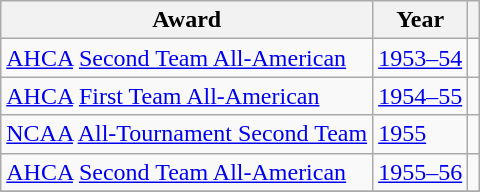<table class="wikitable">
<tr>
<th>Award</th>
<th>Year</th>
<th></th>
</tr>
<tr>
<td><a href='#'>AHCA</a> <a href='#'>Second Team All-American</a></td>
<td><a href='#'>1953–54</a></td>
<td></td>
</tr>
<tr>
<td><a href='#'>AHCA</a> <a href='#'>First Team All-American</a></td>
<td><a href='#'>1954–55</a></td>
<td></td>
</tr>
<tr>
<td><a href='#'>NCAA</a> <a href='#'>All-Tournament Second Team</a></td>
<td><a href='#'>1955</a></td>
<td></td>
</tr>
<tr>
<td><a href='#'>AHCA</a> <a href='#'>Second Team All-American</a></td>
<td><a href='#'>1955–56</a></td>
<td></td>
</tr>
<tr>
</tr>
</table>
